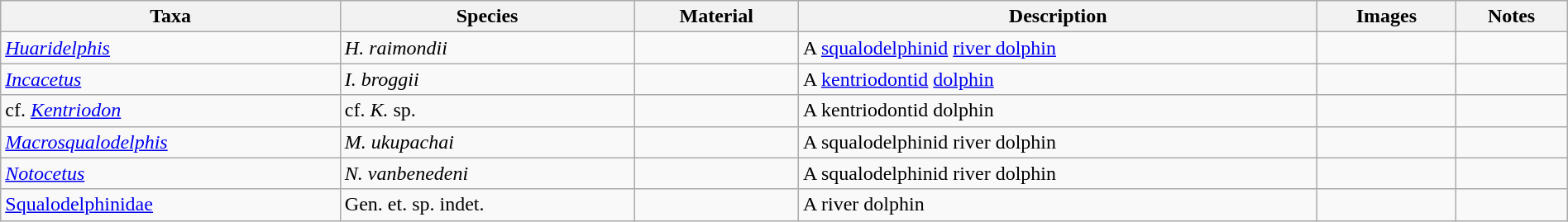<table class="wikitable"  style="margin:auto; width:100%;">
<tr>
<th>Taxa</th>
<th>Species</th>
<th>Material</th>
<th>Description</th>
<th>Images</th>
<th class=unsortable>Notes</th>
</tr>
<tr>
<td><em><a href='#'>Huaridelphis</a></em></td>
<td><em>H. raimondii</em></td>
<td></td>
<td>A <a href='#'>squalodelphinid</a> <a href='#'>river dolphin</a></td>
<td></td>
<td></td>
</tr>
<tr>
<td><em><a href='#'>Incacetus</a></em></td>
<td><em>I. broggii</em></td>
<td></td>
<td>A <a href='#'>kentriodontid</a> <a href='#'>dolphin</a></td>
<td></td>
<td></td>
</tr>
<tr>
<td>cf. <em><a href='#'>Kentriodon</a></em></td>
<td>cf. <em>K.</em> sp.</td>
<td></td>
<td>A kentriodontid dolphin</td>
<td></td>
<td></td>
</tr>
<tr>
<td><em><a href='#'>Macrosqualodelphis</a></em></td>
<td><em>M. ukupachai</em></td>
<td></td>
<td>A squalodelphinid river dolphin</td>
<td></td>
<td></td>
</tr>
<tr>
<td><em><a href='#'>Notocetus</a></em></td>
<td><em>N. vanbenedeni</em></td>
<td></td>
<td>A squalodelphinid river dolphin</td>
<td></td>
<td></td>
</tr>
<tr>
<td><a href='#'>Squalodelphinidae</a></td>
<td>Gen. et. sp. indet.</td>
<td></td>
<td>A river dolphin</td>
<td></td>
<td></td>
</tr>
</table>
